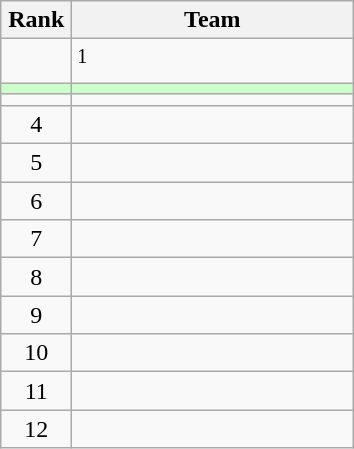<table class="wikitable" style="text-align: center;">
<tr>
<th width=40>Rank</th>
<th width=180>Team</th>
</tr>
<tr>
<td></td>
<td align=left><sup>1</sup></td>
</tr>
<tr bgcolor=#ccffcc>
<td></td>
<td align=left></td>
</tr>
<tr>
<td></td>
<td align=left></td>
</tr>
<tr>
<td>4</td>
<td align=left></td>
</tr>
<tr>
<td>5</td>
<td align=left></td>
</tr>
<tr>
<td>6</td>
<td align=left></td>
</tr>
<tr>
<td>7</td>
<td align=left></td>
</tr>
<tr>
<td>8</td>
<td align=left></td>
</tr>
<tr>
<td>9</td>
<td align=left></td>
</tr>
<tr>
<td>10</td>
<td align=left></td>
</tr>
<tr>
<td>11</td>
<td align=left></td>
</tr>
<tr>
<td>12</td>
<td align=left></td>
</tr>
</table>
